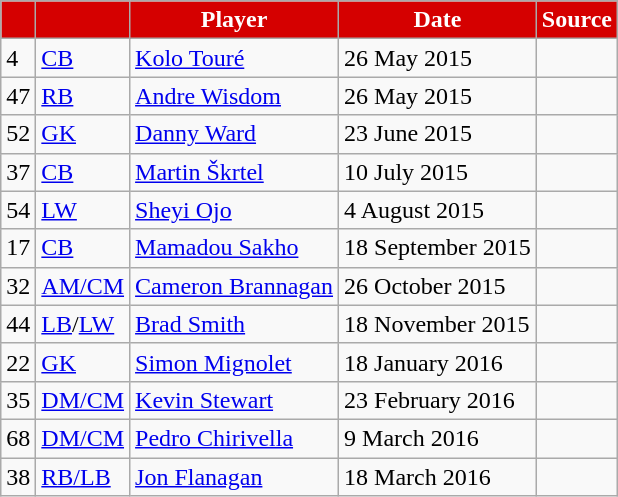<table class="wikitable plainrowheaders sortable">
<tr>
<th style="background:#d50000; color:white; text-align:center;"></th>
<th style="background:#d50000; color:white; text-align:center;"></th>
<th style="background:#d50000; color:white; text-align:center; " scope="col">Player</th>
<th style="background:#d50000; color:white; text-align:center; " scope="col">Date</th>
<th style="background:#d50000; color:white; text-align:center;">Source</th>
</tr>
<tr>
<td>4</td>
<td><a href='#'>CB</a></td>
<td> <a href='#'>Kolo Touré</a></td>
<td>26 May 2015</td>
<td></td>
</tr>
<tr>
<td>47</td>
<td><a href='#'>RB</a></td>
<td> <a href='#'>Andre Wisdom</a></td>
<td>26 May 2015</td>
<td></td>
</tr>
<tr>
<td>52</td>
<td><a href='#'>GK</a></td>
<td> <a href='#'>Danny Ward</a></td>
<td>23 June 2015</td>
<td></td>
</tr>
<tr>
<td>37</td>
<td><a href='#'>CB</a></td>
<td> <a href='#'>Martin Škrtel</a></td>
<td>10 July 2015</td>
<td></td>
</tr>
<tr>
<td>54</td>
<td><a href='#'>LW</a></td>
<td> <a href='#'>Sheyi Ojo</a></td>
<td>4 August 2015</td>
<td></td>
</tr>
<tr>
<td>17</td>
<td><a href='#'>CB</a></td>
<td> <a href='#'>Mamadou Sakho</a></td>
<td>18 September 2015</td>
<td></td>
</tr>
<tr>
<td>32</td>
<td><a href='#'>AM/CM</a></td>
<td> <a href='#'>Cameron Brannagan</a></td>
<td>26 October 2015</td>
<td></td>
</tr>
<tr>
<td>44</td>
<td><a href='#'>LB</a>/<a href='#'>LW</a></td>
<td> <a href='#'>Brad Smith</a></td>
<td>18 November 2015</td>
<td></td>
</tr>
<tr>
<td>22</td>
<td><a href='#'>GK</a></td>
<td> <a href='#'>Simon Mignolet</a></td>
<td>18 January 2016</td>
<td></td>
</tr>
<tr>
<td>35</td>
<td><a href='#'>DM/CM</a></td>
<td> <a href='#'>Kevin Stewart</a></td>
<td>23 February 2016</td>
<td></td>
</tr>
<tr>
<td>68</td>
<td><a href='#'>DM/CM</a></td>
<td> <a href='#'>Pedro Chirivella</a></td>
<td>9 March 2016</td>
<td></td>
</tr>
<tr>
<td>38</td>
<td><a href='#'>RB/LB</a></td>
<td> <a href='#'>Jon Flanagan</a></td>
<td>18 March 2016</td>
<td></td>
</tr>
</table>
